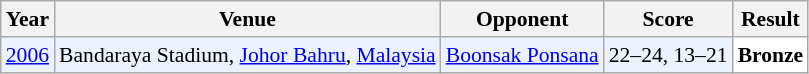<table class="sortable wikitable" style="font-size: 90%;">
<tr>
<th>Year</th>
<th>Venue</th>
<th>Opponent</th>
<th>Score</th>
<th>Result</th>
</tr>
<tr style="background:#ECF2FF">
<td style="text-align:center;"><a href='#'>2006</a></td>
<td style="text-align:left;">Bandaraya Stadium, <a href='#'>Johor Bahru</a>, <a href='#'>Malaysia</a></td>
<td style="text-align:left;"> <a href='#'>Boonsak Ponsana</a></td>
<td style="text-align:left;">22–24, 13–21</td>
<td style="text-align:left; background:white"> <strong>Bronze</strong></td>
</tr>
</table>
